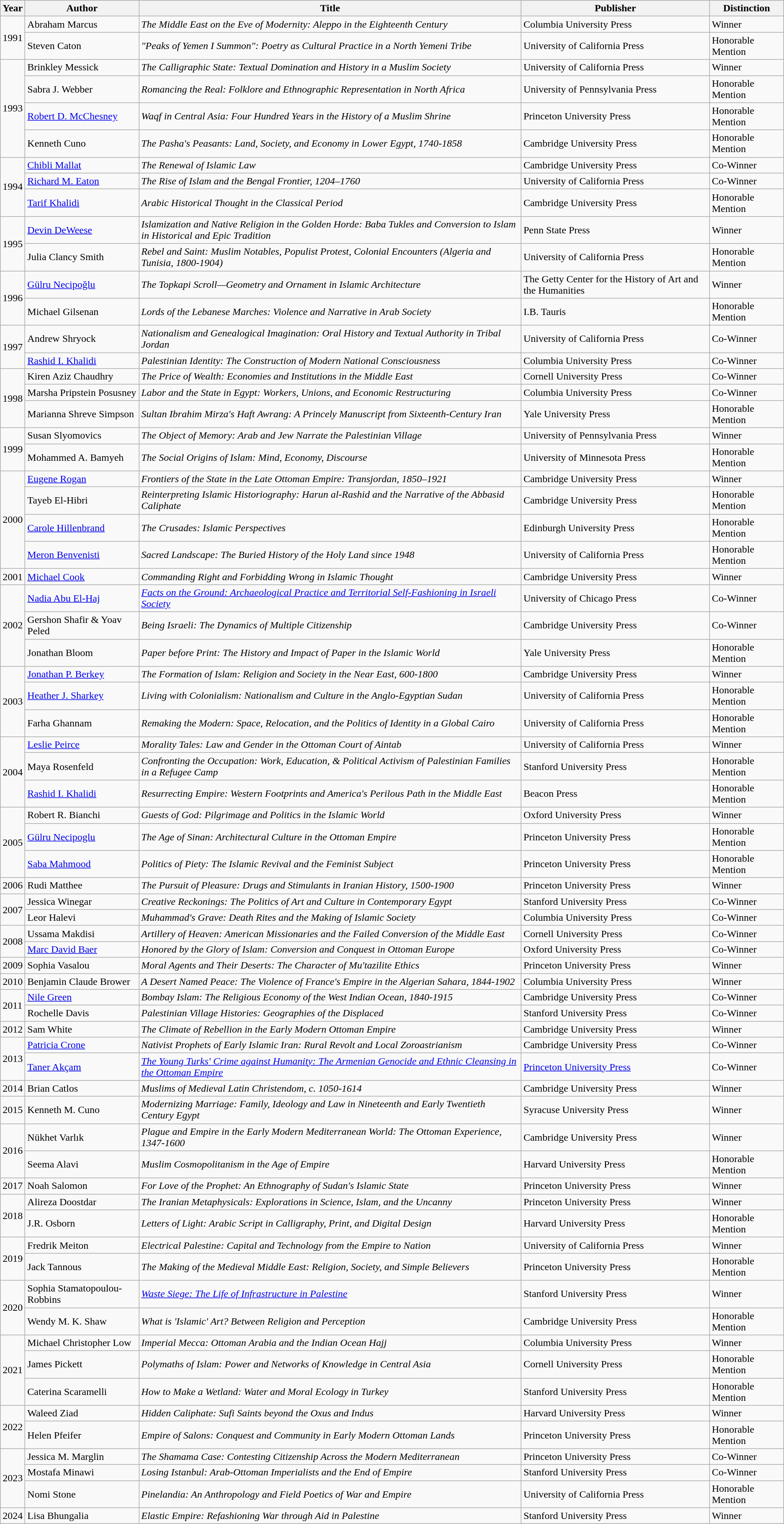<table class="sortable wikitable" width=%100>
<tr>
<th>Year</th>
<th><strong>Author</strong></th>
<th>Title</th>
<th>Publisher</th>
<th>Distinction</th>
</tr>
<tr>
<td rowspan="2">1991</td>
<td>Abraham Marcus</td>
<td><em>The Middle East on the Eve of Modernity: Aleppo in the Eighteenth Century</em></td>
<td>Columbia University Press</td>
<td>Winner</td>
</tr>
<tr>
<td>Steven Caton</td>
<td><em>"Peaks of Yemen I Summon": Poetry as Cultural Practice in a North Yemeni Tribe</em></td>
<td>University of California Press</td>
<td>Honorable Mention</td>
</tr>
<tr>
<td rowspan="4">1993</td>
<td>Brinkley Messick</td>
<td><em>The Calligraphic State: Textual Domination and History in a Muslim Society</em></td>
<td>University of California Press</td>
<td>Winner</td>
</tr>
<tr>
<td>Sabra J. Webber</td>
<td><em>Romancing the Real: Folklore and Ethnographic Representation in North Africa</em></td>
<td>University of Pennsylvania Press</td>
<td>Honorable Mention</td>
</tr>
<tr>
<td><a href='#'>Robert D. McChesney</a></td>
<td><em>Waqf in Central Asia: Four Hundred Years in the History of a Muslim Shrine</em></td>
<td>Princeton University Press</td>
<td>Honorable Mention</td>
</tr>
<tr>
<td>Kenneth Cuno</td>
<td><em>The Pasha's Peasants: Land, Society, and Economy in Lower Egypt, 1740-1858</em></td>
<td>Cambridge University Press</td>
<td>Honorable Mention</td>
</tr>
<tr>
<td rowspan="3">1994</td>
<td><a href='#'>Chibli Mallat</a></td>
<td><em>The Renewal of Islamic Law</em></td>
<td>Cambridge University Press</td>
<td>Co-Winner</td>
</tr>
<tr>
<td><a href='#'>Richard M. Eaton</a></td>
<td><em>The Rise of Islam and the Bengal Frontier, 1204–1760</em></td>
<td>University of California Press</td>
<td>Co-Winner</td>
</tr>
<tr>
<td><a href='#'>Tarif Khalidi</a></td>
<td><em>Arabic Historical Thought in the Classical Period</em></td>
<td>Cambridge University Press</td>
<td>Honorable Mention</td>
</tr>
<tr>
<td rowspan="2">1995</td>
<td><a href='#'>Devin DeWeese</a></td>
<td><em>Islamization and Native Religion in the Golden Horde: Baba Tukles and Conversion to Islam in Historical and Epic Tradition</em></td>
<td>Penn State Press</td>
<td>Winner</td>
</tr>
<tr>
<td>Julia Clancy Smith</td>
<td><em>Rebel and Saint: Muslim Notables, Populist Protest, Colonial Encounters (Algeria and Tunisia, 1800-1904) </em></td>
<td>University of California Press</td>
<td>Honorable Mention</td>
</tr>
<tr>
<td rowspan="2">1996</td>
<td><a href='#'>Gülru Necipoğlu</a></td>
<td><em>The Topkapi Scroll—Geometry and Ornament in Islamic Architecture</em></td>
<td>The Getty Center for the History of Art and the Humanities</td>
<td>Winner</td>
</tr>
<tr>
<td>Michael Gilsenan</td>
<td><em>Lords of the Lebanese Marches: Violence and Narrative in Arab Society</em></td>
<td>I.B. Tauris</td>
<td>Honorable Mention</td>
</tr>
<tr>
<td rowspan="2">1997</td>
<td>Andrew Shryock</td>
<td><em>Nationalism and Genealogical Imagination: Oral History and Textual Authority in Tribal Jordan</em></td>
<td>University of California Press</td>
<td>Co-Winner</td>
</tr>
<tr>
<td><a href='#'>Rashid I. Khalidi</a></td>
<td><em>Palestinian Identity: The Construction of Modern National Consciousness</em></td>
<td>Columbia University Press</td>
<td>Co-Winner</td>
</tr>
<tr>
<td rowspan="3">1998</td>
<td>Kiren Aziz Chaudhry</td>
<td><em>The Price of Wealth: Economies and Institutions in the Middle East</em></td>
<td>Cornell University Press</td>
<td>Co-Winner</td>
</tr>
<tr>
<td>Marsha Pripstein Posusney</td>
<td><em>Labor and the State in Egypt: Workers, Unions, and Economic Restructuring</em></td>
<td>Columbia University Press</td>
<td>Co-Winner</td>
</tr>
<tr>
<td>Marianna Shreve Simpson</td>
<td><em>Sultan Ibrahim Mirza's Haft Awrang: A Princely Manuscript from Sixteenth-Century Iran</em></td>
<td>Yale University Press</td>
<td>Honorable Mention</td>
</tr>
<tr>
<td rowspan="2">1999</td>
<td>Susan Slyomovics</td>
<td><em>The Object of Memory: Arab and Jew Narrate the Palestinian Village</em></td>
<td>University of Pennsylvania Press</td>
<td>Winner</td>
</tr>
<tr>
<td>Mohammed A. Bamyeh</td>
<td><em>The Social Origins of Islam: Mind, Economy, Discourse</em></td>
<td>University of Minnesota Press</td>
<td>Honorable Mention</td>
</tr>
<tr>
<td rowspan="4">2000</td>
<td><a href='#'>Eugene Rogan</a></td>
<td><em>Frontiers of the State in the Late Ottoman Empire: Transjordan, 1850–1921</em></td>
<td>Cambridge University Press</td>
<td>Winner</td>
</tr>
<tr>
<td>Tayeb El-Hibri</td>
<td><em>Reinterpreting Islamic Historiography: Harun al-Rashid and the Narrative of the Abbasid Caliphate</em></td>
<td>Cambridge University Press</td>
<td>Honorable Mention</td>
</tr>
<tr>
<td><a href='#'>Carole Hillenbrand</a></td>
<td><em>The Crusades: Islamic Perspectives</em></td>
<td>Edinburgh University Press</td>
<td>Honorable Mention</td>
</tr>
<tr>
<td><a href='#'>Meron Benvenisti</a></td>
<td><em>Sacred Landscape: The Buried History of the Holy Land since 1948</em></td>
<td>University of California Press</td>
<td>Honorable Mention</td>
</tr>
<tr>
<td rowspan="1">2001</td>
<td><a href='#'>Michael Cook</a></td>
<td><em>Commanding Right and Forbidding Wrong in Islamic Thought</em></td>
<td>Cambridge University Press</td>
<td>Winner</td>
</tr>
<tr>
<td rowspan="3">2002</td>
<td><a href='#'>Nadia Abu El-Haj</a></td>
<td><em><a href='#'>Facts on the Ground: Archaeological Practice and Territorial Self-Fashioning in Israeli Society</a></em></td>
<td>University of Chicago Press</td>
<td>Co-Winner</td>
</tr>
<tr>
<td>Gershon Shafir & Yoav Peled</td>
<td><em>Being Israeli: The Dynamics of Multiple Citizenship</em></td>
<td>Cambridge University Press</td>
<td>Co-Winner</td>
</tr>
<tr>
<td>Jonathan Bloom</td>
<td><em>Paper before Print: The History and Impact of Paper in the Islamic World</em></td>
<td>Yale University Press</td>
<td>Honorable Mention</td>
</tr>
<tr>
<td rowspan="3">2003</td>
<td><a href='#'>Jonathan P. Berkey</a></td>
<td><em>The Formation of Islam: Religion and Society in the Near East, 600-1800</em></td>
<td>Cambridge University Press</td>
<td>Winner</td>
</tr>
<tr>
<td><a href='#'>Heather J. Sharkey</a></td>
<td><em>Living with Colonialism: Nationalism and Culture in the Anglo-Egyptian Sudan</em></td>
<td>University of California Press</td>
<td>Honorable Mention</td>
</tr>
<tr>
<td>Farha Ghannam</td>
<td><em>Remaking the Modern: Space, Relocation, and the Politics of Identity in a Global Cairo</em></td>
<td>University of California Press</td>
<td>Honorable Mention</td>
</tr>
<tr>
<td rowspan="3">2004</td>
<td><a href='#'>Leslie Peirce</a></td>
<td><em>Morality Tales: Law and Gender in the Ottoman Court of Aintab</em></td>
<td>University of California Press</td>
<td>Winner</td>
</tr>
<tr>
<td>Maya Rosenfeld</td>
<td><em>Confronting the Occupation: Work, Education, & Political Activism of Palestinian Families in a Refugee Camp</em></td>
<td>Stanford University Press</td>
<td>Honorable Mention</td>
</tr>
<tr>
<td><a href='#'>Rashid I. Khalidi</a></td>
<td><em>Resurrecting Empire: Western Footprints and America's Perilous Path in the Middle East</em></td>
<td>Beacon Press</td>
<td>Honorable Mention</td>
</tr>
<tr>
<td rowspan="3">2005</td>
<td>Robert R. Bianchi</td>
<td><em>Guests of God: Pilgrimage and Politics in the Islamic World</em></td>
<td>Oxford University Press</td>
<td>Winner</td>
</tr>
<tr>
<td><a href='#'>Gülru Necipoglu</a></td>
<td><em>The Age of Sinan: Architectural Culture in the Ottoman Empire</em></td>
<td>Princeton University Press</td>
<td>Honorable Mention</td>
</tr>
<tr>
<td><a href='#'>Saba Mahmood</a></td>
<td><em>Politics of Piety: The Islamic Revival and the Feminist Subject</em></td>
<td>Princeton University Press</td>
<td>Honorable Mention</td>
</tr>
<tr>
<td rowspan="1">2006</td>
<td>Rudi Matthee</td>
<td><em>The Pursuit of Pleasure: Drugs and Stimulants in Iranian History, 1500-1900</em></td>
<td>Princeton University Press</td>
<td>Winner</td>
</tr>
<tr>
<td rowspan="2">2007</td>
<td>Jessica Winegar</td>
<td><em>Creative Reckonings: The Politics of Art and Culture in Contemporary Egypt</em></td>
<td>Stanford University Press</td>
<td>Co-Winner</td>
</tr>
<tr>
<td>Leor Halevi</td>
<td><em>Muhammad's Grave: Death Rites and the Making of Islamic Society</em></td>
<td>Columbia University Press</td>
<td>Co-Winner</td>
</tr>
<tr>
<td rowspan="2">2008</td>
<td>Ussama Makdisi</td>
<td><em>Artillery of Heaven: American Missionaries and the Failed Conversion of the Middle East</em></td>
<td>Cornell University Press</td>
<td>Co-Winner</td>
</tr>
<tr>
<td><a href='#'>Marc David Baer</a></td>
<td><em>Honored by the Glory of Islam: Conversion and Conquest in Ottoman Europe</em></td>
<td>Oxford University Press</td>
<td>Co-Winner</td>
</tr>
<tr>
<td rowspan="1">2009</td>
<td>Sophia Vasalou</td>
<td><em>Moral Agents and Their Deserts: The Character of Mu'tazilite Ethics</em></td>
<td>Princeton University Press</td>
<td>Winner</td>
</tr>
<tr>
<td rowspan="1">2010</td>
<td>Benjamin Claude Brower</td>
<td><em>A Desert Named Peace: The Violence of France's Empire in the Algerian Sahara, 1844-1902</em></td>
<td>Columbia University Press</td>
<td>Winner</td>
</tr>
<tr>
<td rowspan="2">2011</td>
<td><a href='#'>Nile Green</a></td>
<td><em>Bombay Islam: The Religious Economy of the West Indian Ocean, 1840-1915</em></td>
<td>Cambridge University Press</td>
<td>Co-Winner</td>
</tr>
<tr>
<td>Rochelle Davis</td>
<td><em>Palestinian Village Histories: Geographies of the Displaced</em></td>
<td>Stanford University Press</td>
<td>Co-Winner</td>
</tr>
<tr>
<td rowspan="1">2012</td>
<td>Sam White</td>
<td><em>The Climate of Rebellion in the Early Modern Ottoman Empire</em></td>
<td>Cambridge University Press</td>
<td>Winner</td>
</tr>
<tr>
<td rowspan="2">2013</td>
<td><a href='#'>Patricia Crone</a></td>
<td><em>Nativist Prophets of Early Islamic Iran: Rural Revolt and Local Zoroastrianism</em></td>
<td>Cambridge University Press</td>
<td>Co-Winner</td>
</tr>
<tr>
<td><a href='#'>Taner Akçam</a></td>
<td><em><a href='#'>The Young Turks' Crime against Humanity: The Armenian Genocide and Ethnic Cleansing in the Ottoman Empire</a></em></td>
<td><a href='#'>Princeton University Press</a></td>
<td>Co-Winner</td>
</tr>
<tr>
<td rowspan="1">2014</td>
<td>Brian Catlos</td>
<td><em>Muslims of Medieval Latin Christendom, c. 1050-1614</em></td>
<td>Cambridge University Press</td>
<td>Winner</td>
</tr>
<tr>
<td rowspan="1">2015</td>
<td>Kenneth M. Cuno</td>
<td><em>Modernizing Marriage: Family, Ideology and Law in Nineteenth and Early Twentieth Century Egypt</em></td>
<td>Syracuse University Press</td>
<td>Winner</td>
</tr>
<tr>
<td rowspan="2">2016</td>
<td>Nükhet Varlık</td>
<td><em>Plague and Empire in the Early Modern Mediterranean World: The Ottoman Experience, 1347-1600</em></td>
<td>Cambridge University Press</td>
<td>Winner</td>
</tr>
<tr>
<td>Seema Alavi</td>
<td><em>Muslim Cosmopolitanism in the Age of Empire</em></td>
<td>Harvard University Press</td>
<td>Honorable Mention</td>
</tr>
<tr>
<td rowspan="1">2017</td>
<td>Noah Salomon</td>
<td><em>For Love of the Prophet: An Ethnography of Sudan's Islamic State</em></td>
<td>Princeton University Press</td>
<td>Winner</td>
</tr>
<tr>
<td rowspan="2">2018</td>
<td>Alireza Doostdar</td>
<td><em>The Iranian Metaphysicals: Explorations in Science, Islam, and the Uncanny</em></td>
<td>Princeton University Press</td>
<td>Winner</td>
</tr>
<tr>
<td>J.R. Osborn</td>
<td><em>Letters of Light: Arabic Script in Calligraphy, Print, and Digital Design</em></td>
<td>Harvard University Press</td>
<td>Honorable Mention</td>
</tr>
<tr>
<td rowspan="2">2019</td>
<td>Fredrik Meiton</td>
<td><em>Electrical Palestine: Capital and Technology from the Empire to Nation</em></td>
<td>University of California Press</td>
<td>Winner</td>
</tr>
<tr>
<td>Jack Tannous</td>
<td><em>The Making of the Medieval Middle East: Religion, Society, and Simple Believers</em></td>
<td>Princeton University Press</td>
<td>Honorable Mention</td>
</tr>
<tr>
<td rowspan="2">2020</td>
<td>Sophia Stamatopoulou-Robbins</td>
<td><em><a href='#'>Waste Siege: The Life of Infrastructure in Palestine</a></em></td>
<td>Stanford University Press</td>
<td>Winner</td>
</tr>
<tr>
<td>Wendy M. K. Shaw</td>
<td><em>What is 'Islamic' Art? Between Religion and Perception</em></td>
<td>Cambridge University Press</td>
<td>Honorable Mention</td>
</tr>
<tr>
<td rowspan="3">2021</td>
<td>Michael Christopher Low</td>
<td><em>Imperial Mecca: Ottoman Arabia and the Indian Ocean Hajj</em></td>
<td>Columbia University Press</td>
<td>Winner</td>
</tr>
<tr>
<td>James Pickett</td>
<td><em>Polymaths of Islam: Power and Networks of Knowledge in Central Asia</em></td>
<td>Cornell University Press</td>
<td>Honorable Mention</td>
</tr>
<tr>
<td>Caterina Scaramelli</td>
<td><em>How to Make a Wetland: Water and Moral Ecology in Turkey</em></td>
<td>Stanford University Press</td>
<td>Honorable Mention</td>
</tr>
<tr>
<td rowspan="2">2022</td>
<td>Waleed Ziad</td>
<td><em>Hidden Caliphate: Sufi Saints beyond the Oxus and Indus</em></td>
<td>Harvard University Press</td>
<td>Winner</td>
</tr>
<tr>
<td>Helen Pfeifer</td>
<td><em>Empire of Salons: Conquest and Community in Early Modern Ottoman Lands</em></td>
<td>Princeton University Press</td>
<td>Honorable Mention</td>
</tr>
<tr>
<td rowspan="3">2023</td>
<td>Jessica M. Marglin</td>
<td><em>The Shamama Case: Contesting Citizenship Across the Modern Mediterranean</em></td>
<td>Princeton University Press</td>
<td>Co-Winner</td>
</tr>
<tr>
<td>Mostafa Minawi</td>
<td><em>Losing Istanbul: Arab-Ottoman Imperialists and the End of Empire</em></td>
<td>Stanford University Press</td>
<td>Co-Winner</td>
</tr>
<tr>
<td>Nomi Stone</td>
<td><em>Pinelandia: An Anthropology and Field Poetics of War and Empire</em></td>
<td>University of California Press</td>
<td>Honorable Mention</td>
</tr>
<tr>
<td rowspan="1">2024</td>
<td>Lisa Bhungalia</td>
<td><em>Elastic Empire: Refashioning War through Aid in Palestine</em></td>
<td>Stanford University Press</td>
<td>Winner</td>
</tr>
</table>
